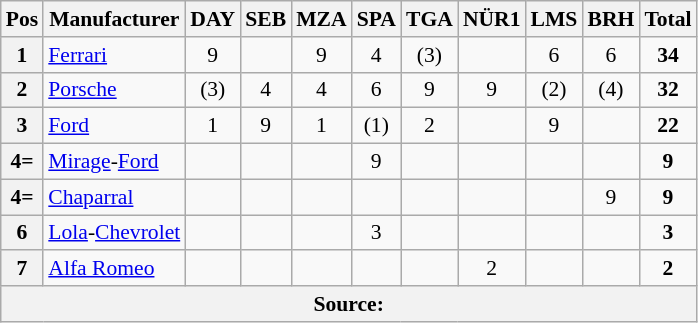<table class="wikitable" style="font-size: 90%;">
<tr>
<th>Pos</th>
<th>Manufacturer</th>
<th width="25" align="center"> DAY</th>
<th width="26" align="center"> SEB</th>
<th width="28" align="center"> MZA</th>
<th width="26" align="center"> SPA</th>
<th width="24" align="center"> TGA</th>
<th width="25" align="center"> NÜR1</th>
<th width="28" align="center"> LMS</th>
<th width="28" align="center"> BRH</th>
<th>Total</th>
</tr>
<tr>
<th>1</th>
<td> <a href='#'>Ferrari</a></td>
<td align=center>9</td>
<td></td>
<td align=center>9</td>
<td align=center>4</td>
<td align=center>(3)</td>
<td></td>
<td align=center>6</td>
<td align=center>6</td>
<td align=center><strong>34</strong></td>
</tr>
<tr>
<th>2</th>
<td> <a href='#'>Porsche</a></td>
<td align=center>(3)</td>
<td align=center>4</td>
<td align=center>4</td>
<td align=center>6</td>
<td align=center>9</td>
<td align=center>9</td>
<td align=center>(2)</td>
<td align=center>(4)</td>
<td align=center><strong>32</strong></td>
</tr>
<tr>
<th>3</th>
<td> <a href='#'>Ford</a></td>
<td align=center>1</td>
<td align=center>9</td>
<td align=center>1</td>
<td align=center>(1)</td>
<td align=center>2</td>
<td></td>
<td align=center>9</td>
<td></td>
<td align=center><strong>22</strong></td>
</tr>
<tr>
<th>4=</th>
<td> <a href='#'>Mirage</a>-<a href='#'>Ford</a></td>
<td></td>
<td></td>
<td></td>
<td align=center>9</td>
<td></td>
<td></td>
<td></td>
<td></td>
<td align=center><strong>9</strong></td>
</tr>
<tr>
<th>4=</th>
<td> <a href='#'>Chaparral</a></td>
<td></td>
<td></td>
<td></td>
<td></td>
<td></td>
<td></td>
<td></td>
<td align=center>9</td>
<td align=center><strong>9</strong></td>
</tr>
<tr>
<th>6</th>
<td> <a href='#'>Lola</a>-<a href='#'>Chevrolet</a></td>
<td></td>
<td></td>
<td></td>
<td align=center>3</td>
<td></td>
<td></td>
<td></td>
<td></td>
<td align=center><strong>3</strong></td>
</tr>
<tr>
<th>7</th>
<td> <a href='#'>Alfa Romeo</a></td>
<td></td>
<td></td>
<td></td>
<td></td>
<td></td>
<td align=center>2</td>
<td></td>
<td></td>
<td align=center><strong>2</strong></td>
</tr>
<tr>
<th colspan="11">Source:</th>
</tr>
</table>
